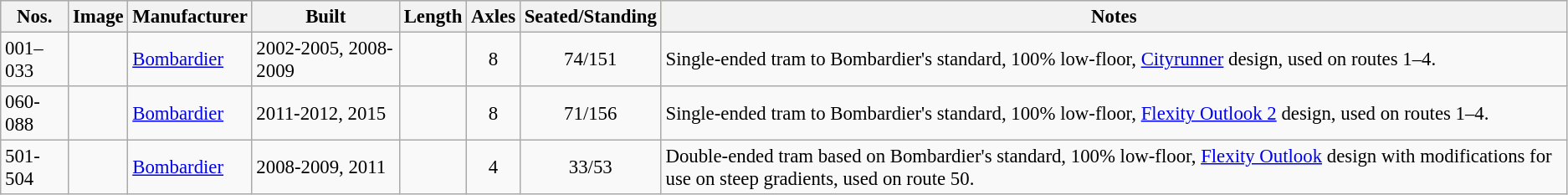<table class="wikitable" style="font-size:95%">
<tr style="background:#ffdead;">
<th>Nos.</th>
<th>Image</th>
<th>Manufacturer</th>
<th>Built</th>
<th>Length</th>
<th>Axles</th>
<th>Seated/Standing</th>
<th>Notes</th>
</tr>
<tr>
<td>001–033</td>
<td></td>
<td><a href='#'>Bombardier</a></td>
<td>2002-2005, 2008-2009</td>
<td style="text-align:center;"></td>
<td style="text-align:center;">8</td>
<td style="text-align:center;">74/151</td>
<td>Single-ended tram to Bombardier's standard, 100% low-floor, <a href='#'>Cityrunner</a> design, used on routes 1–4.</td>
</tr>
<tr>
<td>060-088</td>
<td></td>
<td><a href='#'>Bombardier</a></td>
<td>2011-2012, 2015</td>
<td style="text-align:center;"></td>
<td style="text-align:center;">8</td>
<td style="text-align:center;">71/156</td>
<td>Single-ended tram to Bombardier's standard, 100% low-floor, <a href='#'>Flexity Outlook 2</a> design, used on routes 1–4.</td>
</tr>
<tr>
<td>501-504</td>
<td></td>
<td><a href='#'>Bombardier</a></td>
<td>2008-2009, 2011</td>
<td style="text-align:center;"></td>
<td style="text-align:center;">4</td>
<td style="text-align:center;">33/53</td>
<td>Double-ended tram based on Bombardier's standard, 100% low-floor, <a href='#'>Flexity Outlook</a> design with modifications for use on steep gradients, used on route 50.</td>
</tr>
</table>
